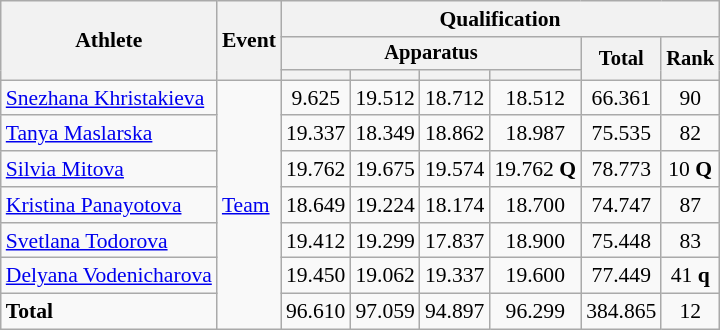<table class="wikitable" style="font-size:90%">
<tr>
<th rowspan=3>Athlete</th>
<th rowspan=3>Event</th>
<th colspan=6>Qualification</th>
</tr>
<tr style="font-size:95%">
<th colspan=4>Apparatus</th>
<th rowspan=2>Total</th>
<th rowspan=2>Rank</th>
</tr>
<tr style="font-size:95%">
<th></th>
<th></th>
<th></th>
<th></th>
</tr>
<tr align=center>
<td align=left><a href='#'>Snezhana Khristakieva</a></td>
<td align=left rowspan=7><a href='#'>Team</a></td>
<td>9.625</td>
<td>19.512</td>
<td>18.712</td>
<td>18.512</td>
<td>66.361</td>
<td>90</td>
</tr>
<tr align=center>
<td align=left><a href='#'>Tanya Maslarska</a></td>
<td>19.337</td>
<td>18.349</td>
<td>18.862</td>
<td>18.987</td>
<td>75.535</td>
<td>82</td>
</tr>
<tr align=center>
<td align=left><a href='#'>Silvia Mitova</a></td>
<td>19.762</td>
<td>19.675</td>
<td>19.574</td>
<td>19.762 <strong>Q</strong></td>
<td>78.773</td>
<td>10 <strong>Q</strong></td>
</tr>
<tr align=center>
<td align=left><a href='#'>Kristina Panayotova</a></td>
<td>18.649</td>
<td>19.224</td>
<td>18.174</td>
<td>18.700</td>
<td>74.747</td>
<td>87</td>
</tr>
<tr align=center>
<td align=left><a href='#'>Svetlana Todorova</a></td>
<td>19.412</td>
<td>19.299</td>
<td>17.837</td>
<td>18.900</td>
<td>75.448</td>
<td>83</td>
</tr>
<tr align=center>
<td align=left><a href='#'>Delyana Vodenicharova</a></td>
<td>19.450</td>
<td>19.062</td>
<td>19.337</td>
<td>19.600</td>
<td>77.449</td>
<td>41 <strong>q</strong></td>
</tr>
<tr align=center>
<td align=left><strong>Total</strong></td>
<td>96.610</td>
<td>97.059</td>
<td>94.897</td>
<td>96.299</td>
<td>384.865</td>
<td>12</td>
</tr>
</table>
